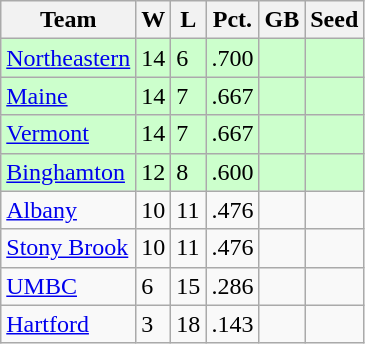<table class=wikitable>
<tr>
<th>Team</th>
<th>W</th>
<th>L</th>
<th>Pct.</th>
<th>GB</th>
<th>Seed</th>
</tr>
<tr bgcolor=#ccffcc>
<td><a href='#'>Northeastern</a></td>
<td>14</td>
<td>6</td>
<td>.700</td>
<td></td>
<td></td>
</tr>
<tr bgcolor=#ccffcc>
<td><a href='#'>Maine</a></td>
<td>14</td>
<td>7</td>
<td>.667</td>
<td></td>
<td></td>
</tr>
<tr bgcolor=#ccffcc>
<td><a href='#'>Vermont</a></td>
<td>14</td>
<td>7</td>
<td>.667</td>
<td></td>
<td></td>
</tr>
<tr bgcolor=#ccffcc>
<td><a href='#'>Binghamton</a></td>
<td>12</td>
<td>8</td>
<td>.600</td>
<td></td>
<td></td>
</tr>
<tr>
<td><a href='#'>Albany</a></td>
<td>10</td>
<td>11</td>
<td>.476</td>
<td></td>
<td></td>
</tr>
<tr>
<td><a href='#'>Stony Brook</a></td>
<td>10</td>
<td>11</td>
<td>.476</td>
<td></td>
<td></td>
</tr>
<tr>
<td><a href='#'>UMBC</a></td>
<td>6</td>
<td>15</td>
<td>.286</td>
<td></td>
<td></td>
</tr>
<tr>
<td><a href='#'>Hartford</a></td>
<td>3</td>
<td>18</td>
<td>.143</td>
<td></td>
<td></td>
</tr>
</table>
